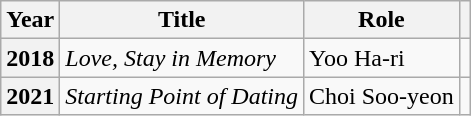<table class="wikitable plainrowheaders sortable">
<tr>
<th scope="col">Year</th>
<th scope="col">Title</th>
<th scope="col">Role</th>
<th scope="col" class="unsortable"></th>
</tr>
<tr>
<th scope="row">2018</th>
<td><em>Love, Stay in Memory</em></td>
<td>Yoo Ha-ri</td>
<td style="text-align:center"></td>
</tr>
<tr>
<th scope="row">2021</th>
<td><em>Starting Point of Dating</em></td>
<td>Choi Soo-yeon</td>
<td style="text-align:center"></td>
</tr>
</table>
